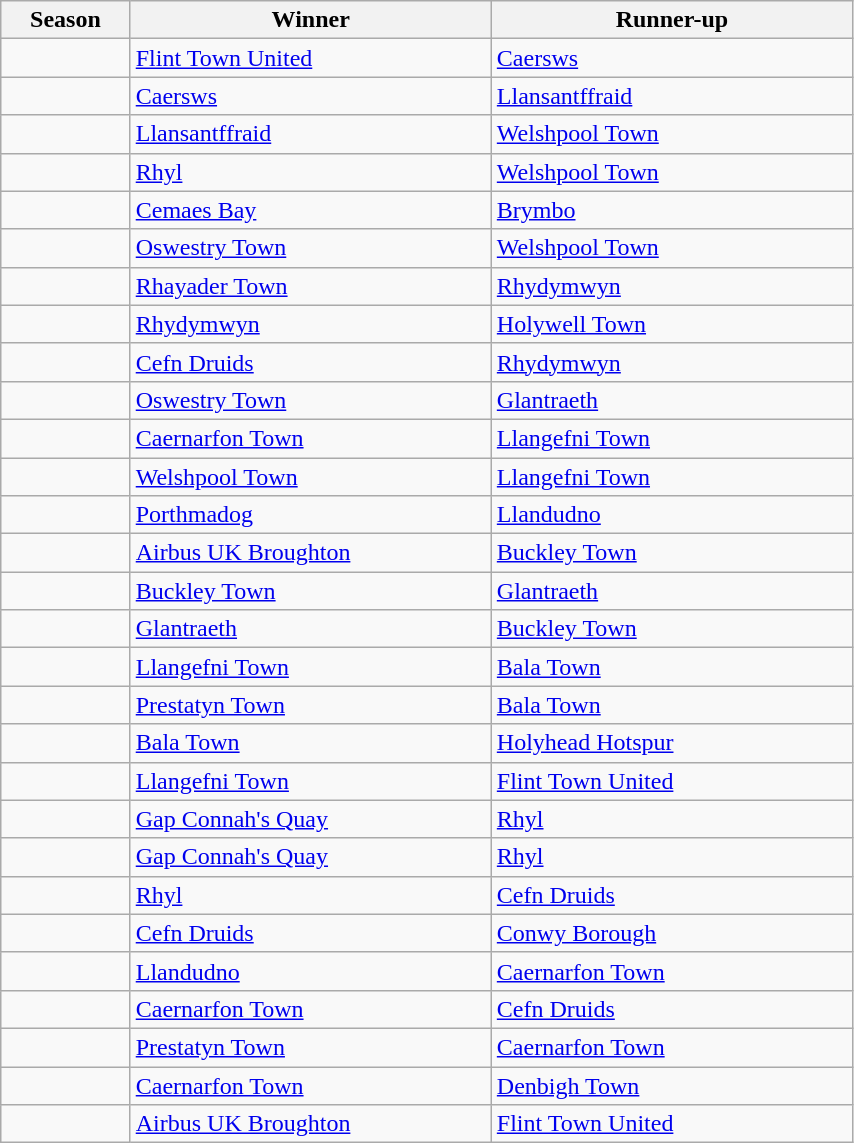<table class="wikitable" style="width:45%;">
<tr>
<th style="width:5%;">Season</th>
<th style="width:20%;">Winner</th>
<th style="width:20%;">Runner-up</th>
</tr>
<tr>
<td></td>
<td><a href='#'>Flint Town United</a></td>
<td><a href='#'>Caersws</a></td>
</tr>
<tr>
<td></td>
<td><a href='#'>Caersws</a></td>
<td><a href='#'>Llansantffraid</a></td>
</tr>
<tr>
<td></td>
<td><a href='#'>Llansantffraid</a></td>
<td><a href='#'>Welshpool Town</a></td>
</tr>
<tr>
<td></td>
<td><a href='#'>Rhyl</a></td>
<td><a href='#'>Welshpool Town</a></td>
</tr>
<tr>
<td></td>
<td><a href='#'>Cemaes Bay</a></td>
<td><a href='#'>Brymbo</a></td>
</tr>
<tr>
<td></td>
<td><a href='#'>Oswestry Town</a></td>
<td><a href='#'>Welshpool Town</a></td>
</tr>
<tr>
<td></td>
<td><a href='#'>Rhayader Town</a></td>
<td><a href='#'>Rhydymwyn</a></td>
</tr>
<tr>
<td></td>
<td><a href='#'>Rhydymwyn</a></td>
<td><a href='#'>Holywell Town</a></td>
</tr>
<tr>
<td></td>
<td><a href='#'>Cefn Druids</a></td>
<td><a href='#'>Rhydymwyn</a></td>
</tr>
<tr>
<td></td>
<td><a href='#'>Oswestry Town</a></td>
<td><a href='#'>Glantraeth</a></td>
</tr>
<tr>
<td></td>
<td><a href='#'>Caernarfon Town</a></td>
<td><a href='#'>Llangefni Town</a></td>
</tr>
<tr>
<td></td>
<td><a href='#'>Welshpool Town</a></td>
<td><a href='#'>Llangefni Town</a></td>
</tr>
<tr>
<td></td>
<td><a href='#'>Porthmadog</a></td>
<td><a href='#'>Llandudno</a></td>
</tr>
<tr>
<td></td>
<td><a href='#'>Airbus UK Broughton</a></td>
<td><a href='#'>Buckley Town</a></td>
</tr>
<tr>
<td></td>
<td><a href='#'>Buckley Town</a></td>
<td><a href='#'>Glantraeth</a></td>
</tr>
<tr>
<td></td>
<td><a href='#'>Glantraeth</a></td>
<td><a href='#'>Buckley Town</a></td>
</tr>
<tr>
<td></td>
<td><a href='#'>Llangefni Town</a></td>
<td><a href='#'>Bala Town</a></td>
</tr>
<tr>
<td></td>
<td><a href='#'>Prestatyn Town</a></td>
<td><a href='#'>Bala Town</a></td>
</tr>
<tr>
<td></td>
<td><a href='#'>Bala Town</a></td>
<td><a href='#'>Holyhead Hotspur</a></td>
</tr>
<tr>
<td></td>
<td><a href='#'>Llangefni Town</a></td>
<td><a href='#'>Flint Town United</a></td>
</tr>
<tr>
<td></td>
<td><a href='#'>Gap Connah's Quay</a></td>
<td><a href='#'>Rhyl</a></td>
</tr>
<tr>
<td></td>
<td><a href='#'>Gap Connah's Quay</a></td>
<td><a href='#'>Rhyl</a></td>
</tr>
<tr>
<td></td>
<td><a href='#'>Rhyl</a></td>
<td><a href='#'>Cefn Druids</a></td>
</tr>
<tr>
<td></td>
<td><a href='#'>Cefn Druids</a></td>
<td><a href='#'>Conwy Borough</a></td>
</tr>
<tr>
<td></td>
<td><a href='#'>Llandudno</a></td>
<td><a href='#'>Caernarfon Town</a></td>
</tr>
<tr>
<td></td>
<td><a href='#'>Caernarfon Town</a></td>
<td><a href='#'>Cefn Druids</a></td>
</tr>
<tr>
<td></td>
<td><a href='#'>Prestatyn Town</a></td>
<td><a href='#'>Caernarfon Town</a></td>
</tr>
<tr>
<td></td>
<td><a href='#'>Caernarfon Town</a></td>
<td><a href='#'>Denbigh Town</a></td>
</tr>
<tr>
<td></td>
<td><a href='#'>Airbus UK Broughton</a></td>
<td><a href='#'>Flint Town United</a></td>
</tr>
</table>
